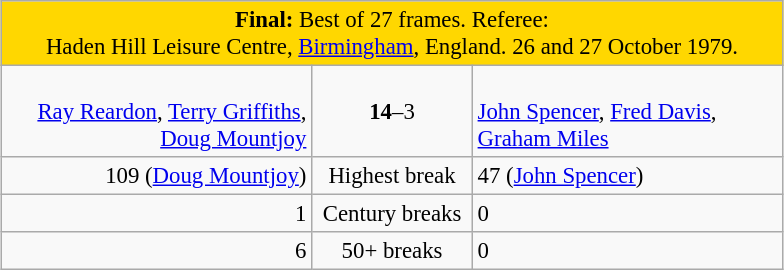<table class="wikitable" style="font-size: 95%; margin: 1em auto 1em auto;">
<tr>
<td colspan="3" align="center" bgcolor="#ffd700"><strong>Final:</strong> Best of 27 frames. Referee: <br>Haden Hill Leisure Centre, <a href='#'>Birmingham</a>, England. 26 and 27 October 1979.</td>
</tr>
<tr>
<td width="200" align="right"><strong></strong> <br> <a href='#'>Ray Reardon</a>, <a href='#'>Terry Griffiths</a>, <a href='#'>Doug Mountjoy</a></td>
<td width="100" align="center"><strong>14</strong>–3</td>
<td width="200"><strong></strong> <br> <a href='#'>John Spencer</a>, <a href='#'>Fred Davis</a>, <a href='#'>Graham Miles</a></td>
</tr>
<tr>
<td align="right">109 (<a href='#'>Doug Mountjoy</a>)</td>
<td align="center">Highest break</td>
<td align="left">47 (<a href='#'>John Spencer</a>)</td>
</tr>
<tr>
<td align="right">1</td>
<td align="center">Century breaks</td>
<td align="left">0</td>
</tr>
<tr>
<td align="right">6</td>
<td align="center">50+ breaks</td>
<td align="left">0</td>
</tr>
</table>
